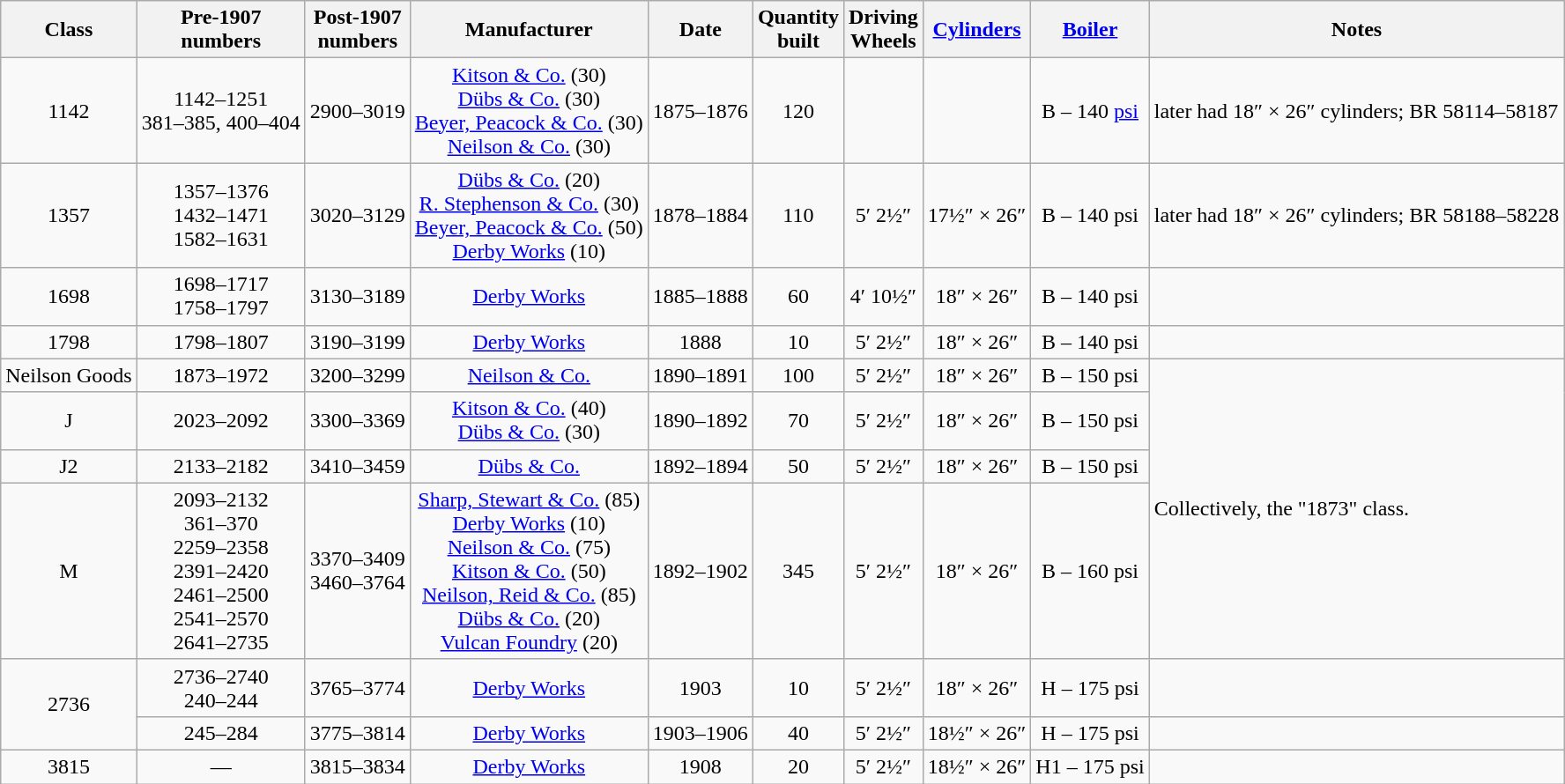<table class="wikitable" style=text-align:center>
<tr>
<th>Class</th>
<th>Pre-1907<br>numbers</th>
<th>Post-1907<br>numbers</th>
<th>Manufacturer</th>
<th>Date</th>
<th>Quantity<br>built</th>
<th>Driving<br>Wheels</th>
<th><a href='#'>Cylinders</a></th>
<th><a href='#'>Boiler</a></th>
<th>Notes</th>
</tr>
<tr>
<td>1142</td>
<td>1142–1251<br>381–385, 400–404<br></td>
<td>2900–3019</td>
<td><a href='#'>Kitson & Co.</a> (30)<br><a href='#'>Dübs & Co.</a> (30)<br><a href='#'>Beyer, Peacock & Co.</a> (30)<br><a href='#'>Neilson & Co.</a> (30)</td>
<td>1875–1876</td>
<td>120</td>
<td></td>
<td></td>
<td>B – 140 <a href='#'>psi</a></td>
<td align=left> later had 18″ × 26″ cylinders; BR 58114–58187</td>
</tr>
<tr>
<td>1357</td>
<td>1357–1376<br>1432–1471<br>1582–1631</td>
<td>3020–3129</td>
<td><a href='#'>Dübs & Co.</a> (20)<br><a href='#'>R. Stephenson & Co.</a> (30)<br><a href='#'>Beyer, Peacock & Co.</a> (50)<br><a href='#'>Derby Works</a> (10)</td>
<td>1878–1884</td>
<td>110</td>
<td>5′ 2½″</td>
<td>17½″ × 26″</td>
<td>B – 140 psi</td>
<td align=left> later had 18″ × 26″ cylinders; BR 58188–58228</td>
</tr>
<tr>
<td>1698</td>
<td>1698–1717<br>1758–1797</td>
<td>3130–3189</td>
<td><a href='#'>Derby Works</a></td>
<td>1885–1888</td>
<td>60</td>
<td>4′ 10½″</td>
<td>18″ × 26″</td>
<td>B – 140 psi</td>
<td align=left></td>
</tr>
<tr>
<td>1798</td>
<td>1798–1807</td>
<td>3190–3199</td>
<td><a href='#'>Derby Works</a></td>
<td>1888</td>
<td>10</td>
<td>5′ 2½″</td>
<td>18″ × 26″</td>
<td>B – 140 psi</td>
<td align=left></td>
</tr>
<tr>
<td>Neilson Goods</td>
<td>1873–1972</td>
<td>3200–3299</td>
<td><a href='#'>Neilson & Co.</a></td>
<td>1890–1891</td>
<td>100</td>
<td>5′ 2½″</td>
<td>18″ × 26″</td>
<td>B – 150 psi</td>
<td rowspan=4 align=left> Collectively, the "1873" class.</td>
</tr>
<tr>
<td>J</td>
<td>2023–2092</td>
<td>3300–3369</td>
<td><a href='#'>Kitson & Co.</a> (40)<br><a href='#'>Dübs & Co.</a> (30)</td>
<td>1890–1892</td>
<td>70</td>
<td>5′ 2½″</td>
<td>18″ × 26″</td>
<td>B – 150 psi</td>
</tr>
<tr>
<td>J2</td>
<td>2133–2182</td>
<td>3410–3459</td>
<td><a href='#'>Dübs & Co.</a></td>
<td>1892–1894</td>
<td>50</td>
<td>5′ 2½″</td>
<td>18″ × 26″</td>
<td>B – 150 psi</td>
</tr>
<tr>
<td>M</td>
<td>2093–2132<br>361–370<br>2259–2358<br>2391–2420<br>2461–2500<br>2541–2570<br>2641–2735</td>
<td>3370–3409<br>3460–3764</td>
<td><a href='#'>Sharp, Stewart & Co.</a> (85)<br><a href='#'>Derby Works</a> (10)<br><a href='#'>Neilson & Co.</a> (75)<br><a href='#'>Kitson & Co.</a> (50)<br><a href='#'>Neilson, Reid & Co.</a> (85)<br><a href='#'>Dübs & Co.</a> (20)<br><a href='#'>Vulcan Foundry</a> (20)</td>
<td>1892–1902</td>
<td>345</td>
<td>5′ 2½″</td>
<td>18″ × 26″</td>
<td>B – 160 psi</td>
</tr>
<tr>
<td rowspan=2>2736</td>
<td>2736–2740<br>240–244</td>
<td>3765–3774</td>
<td><a href='#'>Derby Works</a></td>
<td>1903</td>
<td>10</td>
<td>5′ 2½″</td>
<td>18″ × 26″</td>
<td>H – 175 psi</td>
<td align=left></td>
</tr>
<tr>
<td>245–284</td>
<td>3775–3814</td>
<td><a href='#'>Derby Works</a></td>
<td>1903–1906</td>
<td>40</td>
<td>5′ 2½″</td>
<td>18½″ × 26″</td>
<td>H – 175 psi</td>
<td align=left></td>
</tr>
<tr>
<td>3815</td>
<td>—</td>
<td>3815–3834</td>
<td><a href='#'>Derby Works</a></td>
<td>1908</td>
<td>20</td>
<td>5′ 2½″</td>
<td>18½″ × 26″</td>
<td>H1 – 175 psi</td>
<td align=left></td>
</tr>
</table>
